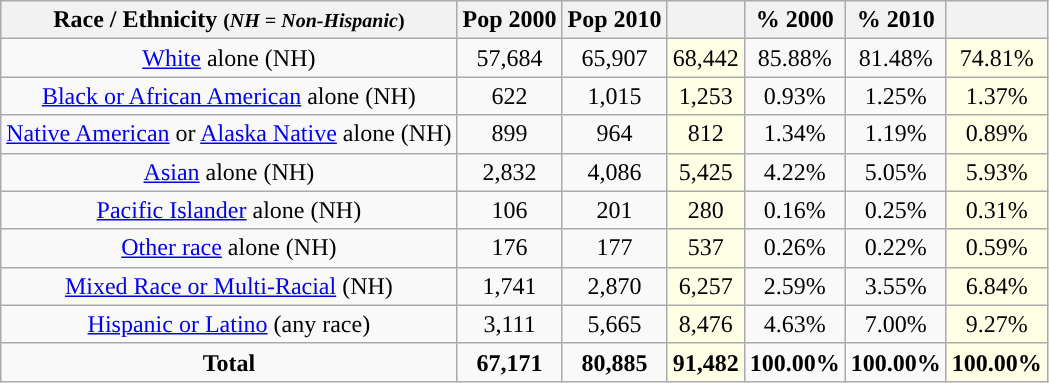<table class="wikitable" style="text-align:center;">
<tr>
<th>Race / Ethnicity <small>(<em>NH = Non-Hispanic</em>)</small></th>
<th>Pop 2000</th>
<th>Pop 2010</th>
<th></th>
<th>% 2000</th>
<th>% 2010</th>
<th></th>
</tr>
<tr>
<td><a href='#'>White</a> alone (NH)</td>
<td>57,684</td>
<td>65,907</td>
<td style='background: #ffffe6;'>68,442</td>
<td>85.88%</td>
<td>81.48%</td>
<td style='background: #ffffe6;'>74.81%</td>
</tr>
<tr>
<td><a href='#'>Black or African American</a> alone (NH)</td>
<td>622</td>
<td>1,015</td>
<td style='background: #ffffe6;'>1,253</td>
<td>0.93%</td>
<td>1.25%</td>
<td style='background: #ffffe6;'>1.37%</td>
</tr>
<tr>
<td><a href='#'>Native American</a> or <a href='#'>Alaska Native</a> alone (NH)</td>
<td>899</td>
<td>964</td>
<td style='background: #ffffe6;'>812</td>
<td>1.34%</td>
<td>1.19%</td>
<td style='background: #ffffe6;'>0.89%</td>
</tr>
<tr>
<td><a href='#'>Asian</a> alone (NH)</td>
<td>2,832</td>
<td>4,086</td>
<td style='background: #ffffe6;'>5,425</td>
<td>4.22%</td>
<td>5.05%</td>
<td style='background: #ffffe6;'>5.93%</td>
</tr>
<tr>
<td><a href='#'>Pacific Islander</a> alone (NH)</td>
<td>106</td>
<td>201</td>
<td style='background: #ffffe6;'>280</td>
<td>0.16%</td>
<td>0.25%</td>
<td style='background: #ffffe6;'>0.31%</td>
</tr>
<tr>
<td><a href='#'>Other race</a> alone (NH)</td>
<td>176</td>
<td>177</td>
<td style='background: #ffffe6;'>537</td>
<td>0.26%</td>
<td>0.22%</td>
<td style='background: #ffffe6;'>0.59%</td>
</tr>
<tr>
<td><a href='#'>Mixed Race or Multi-Racial</a> (NH)</td>
<td>1,741</td>
<td>2,870</td>
<td style='background: #ffffe6;'>6,257</td>
<td>2.59%</td>
<td>3.55%</td>
<td style='background: #ffffe6;'>6.84%</td>
</tr>
<tr>
<td><a href='#'>Hispanic or Latino</a> (any race)</td>
<td>3,111</td>
<td>5,665</td>
<td style='background: #ffffe6;'>8,476</td>
<td>4.63%</td>
<td>7.00%</td>
<td style='background: #ffffe6;'>9.27%</td>
</tr>
<tr>
<td><strong>Total</strong></td>
<td><strong>67,171</strong></td>
<td><strong>80,885</strong></td>
<td style='background: #ffffe6;'><strong>91,482</strong></td>
<td><strong>100.00%</strong></td>
<td><strong>100.00%</strong></td>
<td style='background: #ffffe6;'><strong>100.00%</strong></td>
</tr>
</table>
